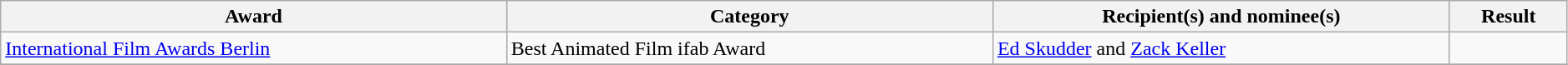<table class="wikitable sortable plainrowheaders" style="width: 99%;">
<tr>
<th scope="col">Award</th>
<th scope="col">Category</th>
<th scope="col">Recipient(s) and nominee(s)</th>
<th scope="col">Result</th>
</tr>
<tr>
<td><a href='#'>International Film Awards Berlin</a></td>
<td>Best Animated Film ifab Award</td>
<td><a href='#'>Ed Skudder</a> and <a href='#'>Zack Keller</a></td>
<td></td>
</tr>
<tr>
</tr>
</table>
